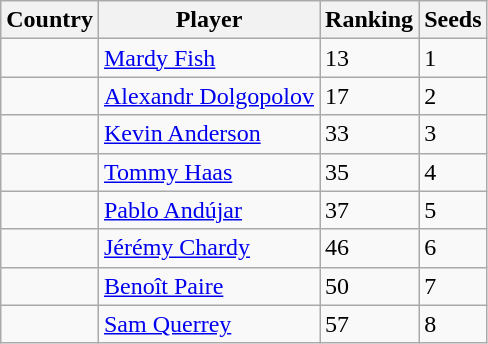<table class="sortable wikitable">
<tr>
<th width="30">Country</th>
<th width="140">Player</th>
<th>Ranking</th>
<th>Seeds</th>
</tr>
<tr>
<td></td>
<td><a href='#'>Mardy Fish</a></td>
<td>13</td>
<td>1</td>
</tr>
<tr>
<td></td>
<td><a href='#'>Alexandr Dolgopolov</a></td>
<td>17</td>
<td>2</td>
</tr>
<tr>
<td></td>
<td><a href='#'>Kevin Anderson</a></td>
<td>33</td>
<td>3</td>
</tr>
<tr>
<td></td>
<td><a href='#'>Tommy Haas</a></td>
<td>35</td>
<td>4</td>
</tr>
<tr>
<td></td>
<td><a href='#'>Pablo Andújar</a></td>
<td>37</td>
<td>5</td>
</tr>
<tr>
<td></td>
<td><a href='#'>Jérémy Chardy</a></td>
<td>46</td>
<td>6</td>
</tr>
<tr>
<td></td>
<td><a href='#'>Benoît Paire</a></td>
<td>50</td>
<td>7</td>
</tr>
<tr>
<td></td>
<td><a href='#'>Sam Querrey</a></td>
<td>57</td>
<td>8</td>
</tr>
</table>
